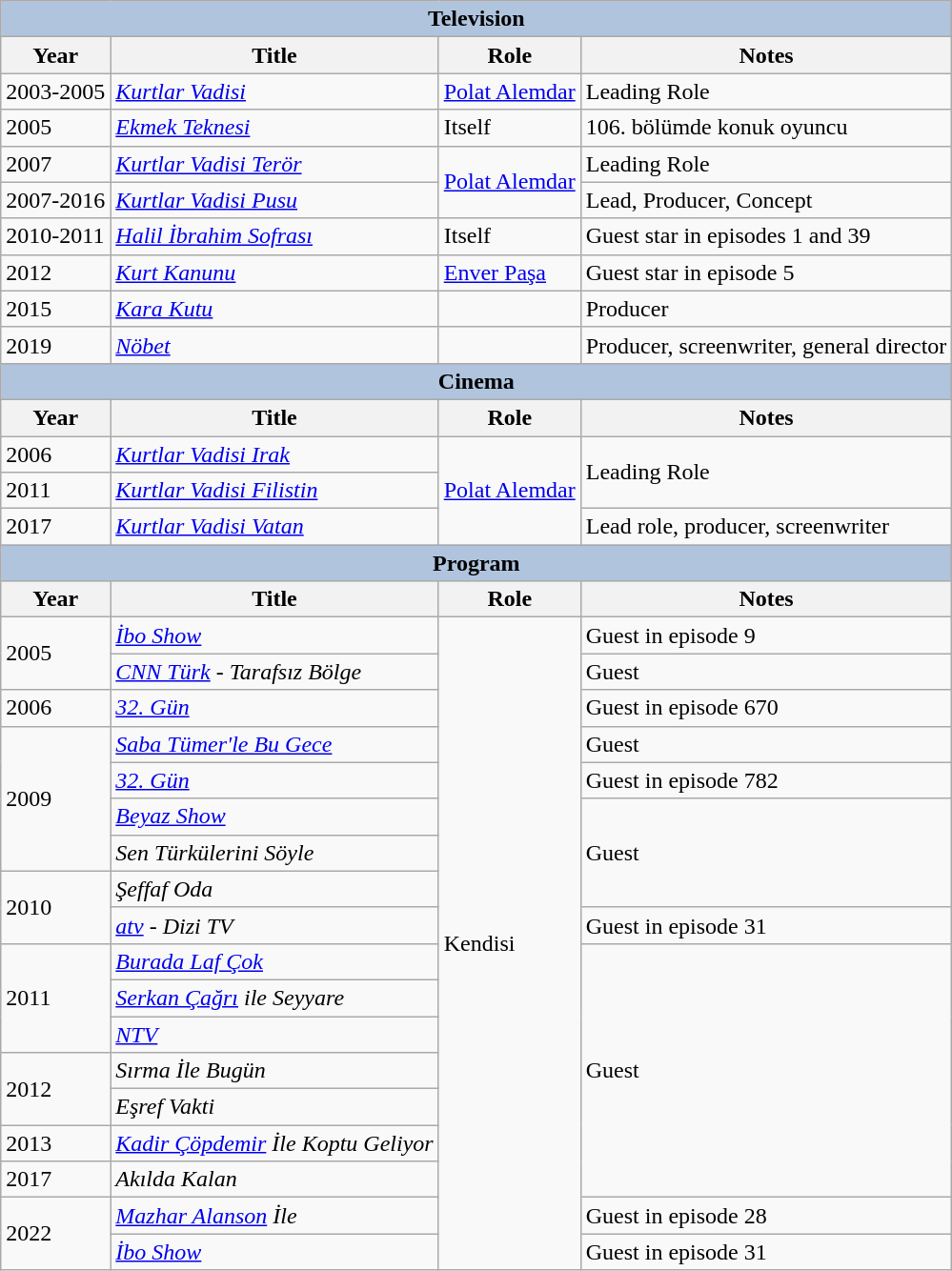<table class="wikitable">
<tr>
<th colspan="4" style="background:LightSteelBlue">Television</th>
</tr>
<tr>
<th>Year</th>
<th>Title</th>
<th>Role</th>
<th>Notes</th>
</tr>
<tr>
<td>2003-2005</td>
<td><em><a href='#'>Kurtlar Vadisi</a></em></td>
<td><a href='#'>Polat Alemdar</a></td>
<td>Leading Role</td>
</tr>
<tr>
<td>2005</td>
<td><em><a href='#'>Ekmek Teknesi</a></em></td>
<td>Itself</td>
<td>106. bölümde konuk oyuncu</td>
</tr>
<tr>
<td>2007</td>
<td><em><a href='#'>Kurtlar Vadisi Terör</a></em></td>
<td rowspan="2"><a href='#'>Polat Alemdar</a></td>
<td>Leading Role</td>
</tr>
<tr>
<td>2007-2016</td>
<td><em><a href='#'>Kurtlar Vadisi Pusu</a></em></td>
<td>Lead, Producer, Concept</td>
</tr>
<tr>
<td>2010-2011</td>
<td><em><a href='#'>Halil İbrahim Sofrası</a></em></td>
<td>Itself</td>
<td>Guest star in episodes 1 and 39</td>
</tr>
<tr>
<td>2012</td>
<td><em><a href='#'>Kurt Kanunu</a></em></td>
<td><a href='#'>Enver Paşa</a></td>
<td>Guest star in episode 5</td>
</tr>
<tr>
<td>2015</td>
<td><em><a href='#'>Kara Kutu</a></em></td>
<td></td>
<td>Producer</td>
</tr>
<tr>
<td>2019</td>
<td><em><a href='#'>Nöbet</a></em></td>
<td></td>
<td>Producer, screenwriter, general director</td>
</tr>
<tr>
<th colspan="4" style="background:LightSteelBlue">Cinema</th>
</tr>
<tr>
<th>Year</th>
<th>Title</th>
<th>Role</th>
<th>Notes</th>
</tr>
<tr>
<td>2006</td>
<td><em><a href='#'>Kurtlar Vadisi Irak</a></em></td>
<td rowspan="3"><a href='#'>Polat Alemdar</a></td>
<td rowspan="2">Leading Role</td>
</tr>
<tr>
<td>2011</td>
<td><em><a href='#'>Kurtlar Vadisi Filistin</a></em></td>
</tr>
<tr>
<td>2017</td>
<td><em><a href='#'>Kurtlar Vadisi Vatan</a></em></td>
<td>Lead role, producer, screenwriter</td>
</tr>
<tr>
<th colspan="4" style="background:LightSteelBlue">Program</th>
</tr>
<tr>
<th>Year</th>
<th>Title</th>
<th>Role</th>
<th>Notes</th>
</tr>
<tr>
<td rowspan="2">2005</td>
<td><em><a href='#'>İbo Show</a></em></td>
<td rowspan="18">Kendisi</td>
<td>Guest in episode 9</td>
</tr>
<tr>
<td><em><a href='#'>CNN Türk</a> - Tarafsız Bölge</em></td>
<td>Guest</td>
</tr>
<tr>
<td>2006</td>
<td><em><a href='#'>32. Gün</a></em></td>
<td>Guest in episode 670</td>
</tr>
<tr>
<td rowspan="4">2009</td>
<td><em><a href='#'>Saba Tümer'le Bu Gece</a></em></td>
<td>Guest</td>
</tr>
<tr>
<td><em><a href='#'>32. Gün</a></em></td>
<td>Guest in episode 782</td>
</tr>
<tr>
<td><em><a href='#'>Beyaz Show</a></em></td>
<td rowspan="3">Guest</td>
</tr>
<tr>
<td><em>Sen Türkülerini Söyle</em></td>
</tr>
<tr>
<td rowspan="2">2010</td>
<td><em>Şeffaf Oda</em></td>
</tr>
<tr>
<td><em><a href='#'>atv</a> - Dizi TV</em></td>
<td>Guest in episode 31</td>
</tr>
<tr>
<td rowspan="3">2011</td>
<td><em><a href='#'>Burada Laf Çok</a></em></td>
<td rowspan="7">Guest</td>
</tr>
<tr>
<td><em><a href='#'>Serkan Çağrı</a> ile Seyyare</em></td>
</tr>
<tr>
<td><em><a href='#'>NTV</a></em></td>
</tr>
<tr>
<td rowspan="2">2012</td>
<td><em>Sırma İle Bugün</em></td>
</tr>
<tr>
<td><em>Eşref Vakti</em></td>
</tr>
<tr>
<td>2013</td>
<td><em><a href='#'>Kadir Çöpdemir</a> İle Koptu Geliyor</em></td>
</tr>
<tr>
<td>2017</td>
<td><em>Akılda Kalan</em></td>
</tr>
<tr>
<td rowspan="2">2022</td>
<td><em><a href='#'>Mazhar Alanson</a> İle</em></td>
<td>Guest in episode 28</td>
</tr>
<tr>
<td><em><a href='#'>İbo Show</a></em></td>
<td>Guest in episode 31</td>
</tr>
</table>
